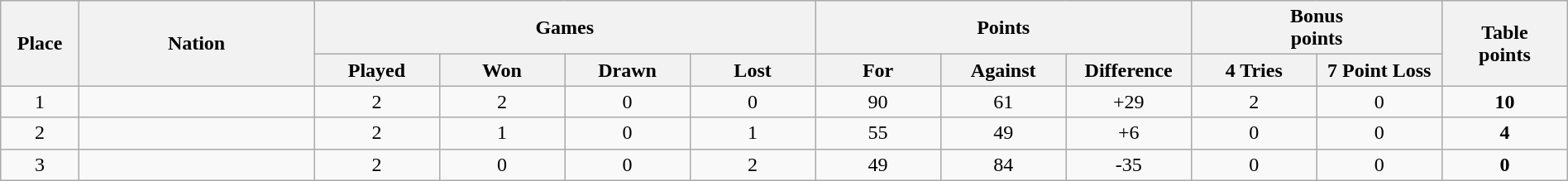<table class="wikitable" style="width:100%;">
<tr>
<th rowspan="2" style="width:5%;">Place</th>
<th rowspan="2" style="width:15%;">Nation</th>
<th colspan="4" style="width:32%;">Games</th>
<th colspan="3" style="width:18%;">Points</th>
<th colspan="2" style="width:16%;">Bonus<br>points</th>
<th rowspan="2" style="width:10%;">Table<br>points</th>
</tr>
<tr>
<th style="width:8%;">Played</th>
<th style="width:8%;">Won</th>
<th style="width:8%;">Drawn</th>
<th style="width:8%;">Lost</th>
<th style="width:8%;">For</th>
<th style="width:8%;">Against</th>
<th style="width:8%;">Difference</th>
<th style="width:8%;">4 Tries</th>
<th style="width:8%;">7 Point Loss</th>
</tr>
<tr align=center>
<td>1</td>
<td align=left></td>
<td>2</td>
<td>2</td>
<td>0</td>
<td>0</td>
<td>90</td>
<td>61</td>
<td>+29</td>
<td>2</td>
<td>0</td>
<td><strong>10</strong></td>
</tr>
<tr align=center>
<td>2</td>
<td align=left></td>
<td>2</td>
<td>1</td>
<td>0</td>
<td>1</td>
<td>55</td>
<td>49</td>
<td>+6</td>
<td>0</td>
<td>0</td>
<td><strong>4</strong></td>
</tr>
<tr align=center>
<td>3</td>
<td align=left></td>
<td>2</td>
<td>0</td>
<td>0</td>
<td>2</td>
<td>49</td>
<td>84</td>
<td>-35</td>
<td>0</td>
<td>0</td>
<td><strong>0</strong></td>
</tr>
</table>
